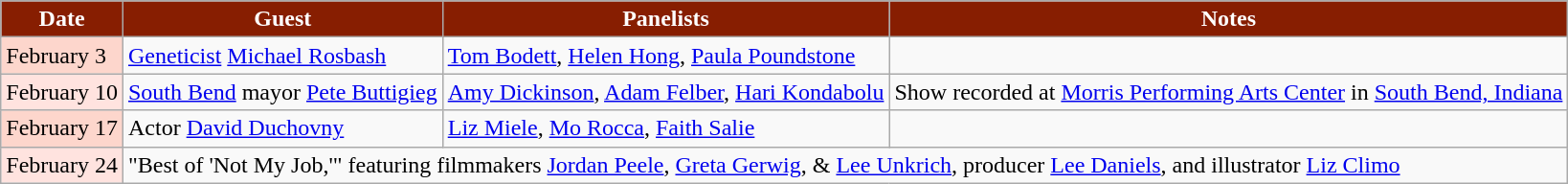<table class="wikitable">
<tr>
<th style="background:#871E01;color:#FFFFFF;">Date</th>
<th style="background:#871E01;color:#FFFFFF;">Guest</th>
<th style="background:#871E01;color:#FFFFFF;">Panelists</th>
<th style="background:#871E01;color:#FFFFFF;">Notes</th>
</tr>
<tr>
<td style="background:#FDD6CC;color:#000000;">February 3</td>
<td><a href='#'>Geneticist</a> <a href='#'>Michael Rosbash</a></td>
<td><a href='#'>Tom Bodett</a>, <a href='#'>Helen Hong</a>, <a href='#'>Paula Poundstone</a></td>
<td></td>
</tr>
<tr>
<td style="background:#FFE3DF;color:#000000;">February 10</td>
<td><a href='#'>South Bend</a> mayor <a href='#'>Pete Buttigieg</a></td>
<td><a href='#'>Amy Dickinson</a>, <a href='#'>Adam Felber</a>, <a href='#'>Hari Kondabolu</a></td>
<td>Show recorded at <a href='#'>Morris Performing Arts Center</a> in <a href='#'>South Bend, Indiana</a></td>
</tr>
<tr>
<td style="background:#FDD6CC;color:#000000;">February 17</td>
<td>Actor <a href='#'>David Duchovny</a></td>
<td><a href='#'>Liz Miele</a>, <a href='#'>Mo Rocca</a>, <a href='#'>Faith Salie</a></td>
<td></td>
</tr>
<tr>
<td style="background:#FFE3DF;color:#000000;">February 24</td>
<td colspan=3>"Best of 'Not My Job,'" featuring filmmakers <a href='#'>Jordan Peele</a>, <a href='#'>Greta Gerwig</a>, & <a href='#'>Lee Unkrich</a>, producer <a href='#'>Lee Daniels</a>, and illustrator <a href='#'>Liz Climo</a></td>
</tr>
</table>
